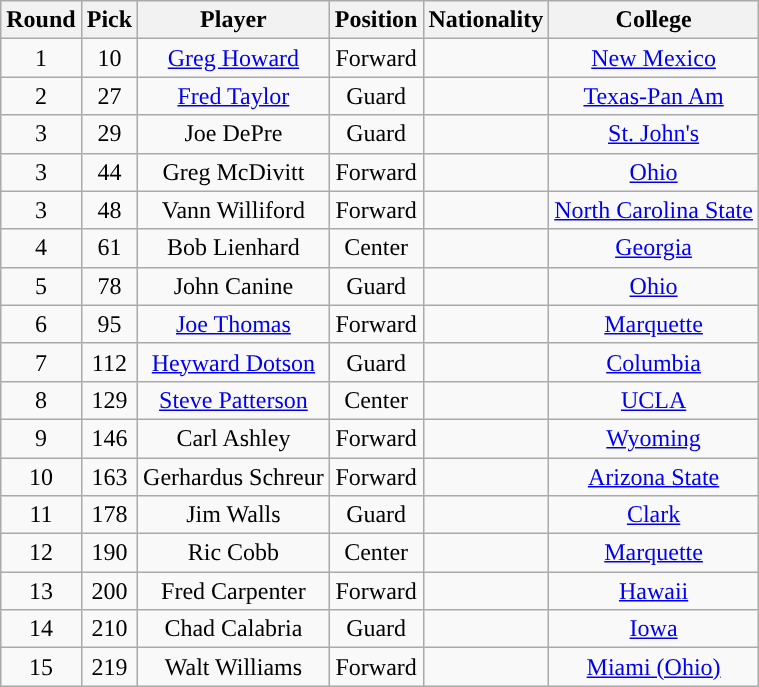<table class="wikitable sortable sortable">
<tr>
<th>Round</th>
<th>Pick</th>
<th>Player</th>
<th>Position</th>
<th>Nationality</th>
<th>College</th>
</tr>
<tr style="text-align: center">
<td>1</td>
<td>10</td>
<td><a href='#'>Greg Howard</a></td>
<td>Forward</td>
<td></td>
<td><a href='#'>New Mexico</a></td>
</tr>
<tr style="text-align: center">
<td>2</td>
<td>27</td>
<td><a href='#'>Fred Taylor</a></td>
<td>Guard</td>
<td></td>
<td><a href='#'>Texas-Pan Am</a></td>
</tr>
<tr style="text-align: center">
<td>3</td>
<td>29</td>
<td>Joe DePre</td>
<td>Guard</td>
<td></td>
<td><a href='#'>St. John's</a></td>
</tr>
<tr style="text-align: center">
<td>3</td>
<td>44</td>
<td>Greg McDivitt</td>
<td>Forward</td>
<td></td>
<td><a href='#'>Ohio</a></td>
</tr>
<tr style="text-align: center">
<td>3</td>
<td>48</td>
<td>Vann Williford</td>
<td>Forward</td>
<td></td>
<td><a href='#'>North Carolina State</a></td>
</tr>
<tr style="text-align: center">
<td>4</td>
<td>61</td>
<td>Bob Lienhard</td>
<td>Center</td>
<td></td>
<td><a href='#'>Georgia</a></td>
</tr>
<tr style="text-align: center">
<td>5</td>
<td>78</td>
<td>John Canine</td>
<td>Guard</td>
<td></td>
<td><a href='#'>Ohio</a></td>
</tr>
<tr style="text-align: center">
<td>6</td>
<td>95</td>
<td><a href='#'>Joe Thomas</a></td>
<td>Forward</td>
<td></td>
<td><a href='#'>Marquette</a></td>
</tr>
<tr style="text-align: center">
<td>7</td>
<td>112</td>
<td><a href='#'>Heyward Dotson</a></td>
<td>Guard</td>
<td></td>
<td><a href='#'>Columbia</a></td>
</tr>
<tr style="text-align: center">
<td>8</td>
<td>129</td>
<td><a href='#'>Steve Patterson</a></td>
<td>Center</td>
<td></td>
<td><a href='#'>UCLA</a></td>
</tr>
<tr style="text-align: center">
<td>9</td>
<td>146</td>
<td>Carl Ashley</td>
<td>Forward</td>
<td></td>
<td><a href='#'>Wyoming</a></td>
</tr>
<tr style="text-align: center">
<td>10</td>
<td>163</td>
<td>Gerhardus Schreur</td>
<td>Forward</td>
<td></td>
<td><a href='#'>Arizona State</a></td>
</tr>
<tr style="text-align: center">
<td>11</td>
<td>178</td>
<td>Jim Walls</td>
<td>Guard</td>
<td></td>
<td><a href='#'>Clark</a></td>
</tr>
<tr style="text-align: center">
<td>12</td>
<td>190</td>
<td>Ric Cobb</td>
<td>Center</td>
<td></td>
<td><a href='#'>Marquette</a></td>
</tr>
<tr style="text-align: center">
<td>13</td>
<td>200</td>
<td>Fred Carpenter</td>
<td>Forward</td>
<td></td>
<td><a href='#'>Hawaii</a></td>
</tr>
<tr style="text-align: center">
<td>14</td>
<td>210</td>
<td>Chad Calabria</td>
<td>Guard</td>
<td></td>
<td><a href='#'>Iowa</a></td>
</tr>
<tr style="text-align: center">
<td>15</td>
<td>219</td>
<td>Walt Williams</td>
<td>Forward</td>
<td></td>
<td><a href='#'>Miami (Ohio)</a></td>
</tr>
</table>
